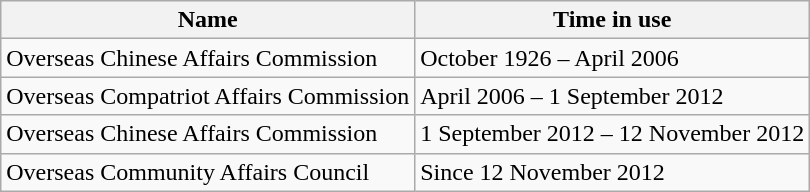<table class=wikitable>
<tr>
<th>Name</th>
<th>Time in use</th>
</tr>
<tr>
<td>Overseas Chinese Affairs Commission</td>
<td>October 1926 – April 2006</td>
</tr>
<tr>
<td>Overseas Compatriot Affairs Commission</td>
<td>April 2006 – 1 September 2012</td>
</tr>
<tr>
<td>Overseas Chinese Affairs Commission</td>
<td>1 September 2012 – 12 November 2012</td>
</tr>
<tr>
<td>Overseas Community Affairs Council</td>
<td>Since 12 November 2012</td>
</tr>
</table>
